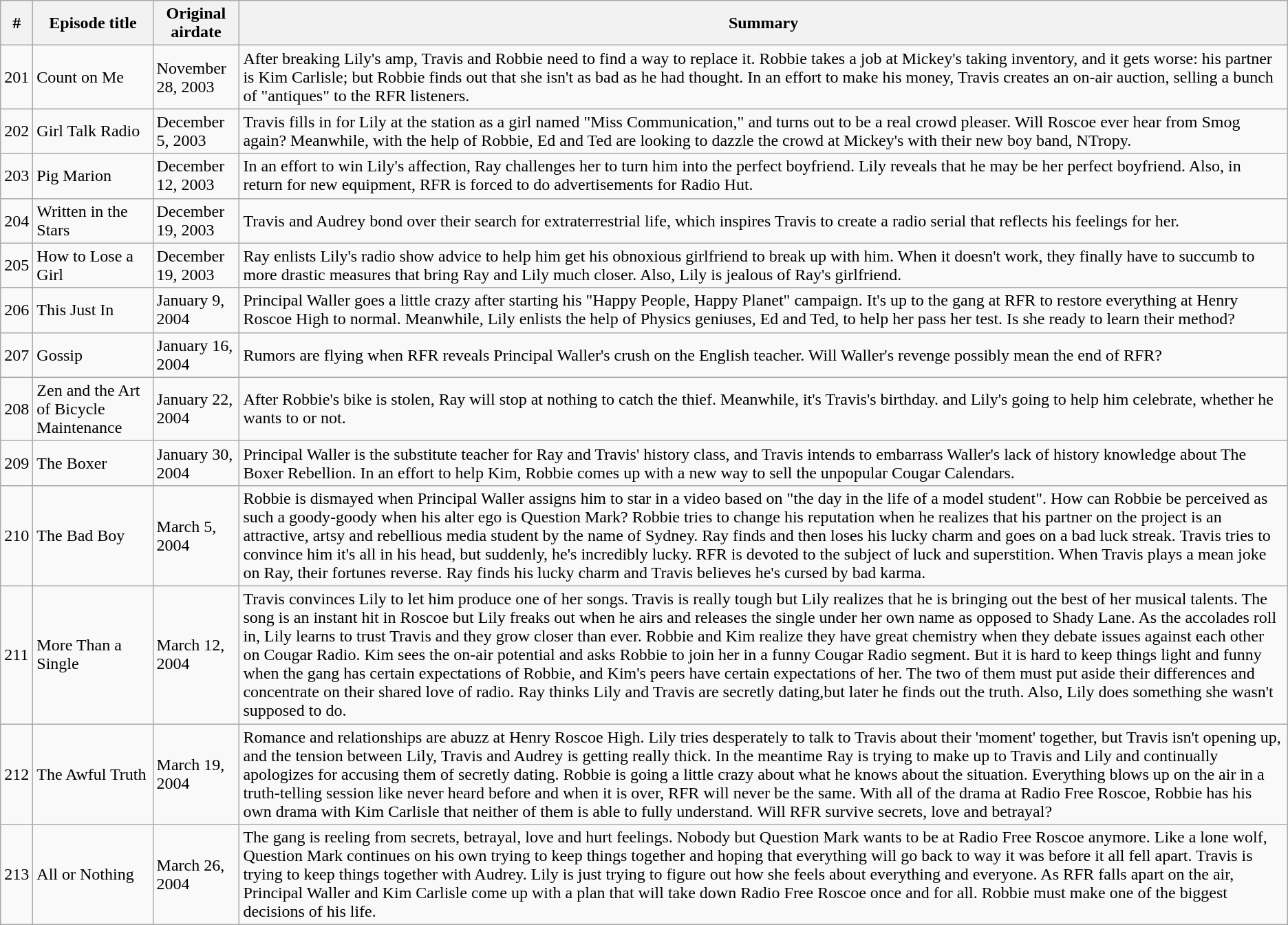<table class="wikitable">
<tr>
<th>#</th>
<th>Episode title</th>
<th>Original airdate</th>
<th>Summary</th>
</tr>
<tr>
<td>201</td>
<td>Count on Me</td>
<td>November 28, 2003</td>
<td>After breaking Lily's amp, Travis and Robbie need to find a way to replace it. Robbie takes a job at Mickey's taking inventory, and it gets worse: his partner is Kim Carlisle; but Robbie finds out that she isn't as bad as he had thought. In an effort to make his money, Travis creates an on-air auction, selling a bunch of "antiques" to the RFR listeners.</td>
</tr>
<tr>
<td>202</td>
<td>Girl Talk Radio</td>
<td>December 5, 2003</td>
<td>Travis fills in for Lily at the station as a girl named "Miss Communication," and turns out to be a real crowd pleaser. Will Roscoe ever hear from Smog again? Meanwhile, with the help of Robbie, Ed and Ted are looking to dazzle the crowd at Mickey's with their new boy band, NTropy.</td>
</tr>
<tr>
<td>203</td>
<td>Pig Marion</td>
<td>December 12, 2003</td>
<td>In an effort to win Lily's affection, Ray challenges her to turn him into the perfect boyfriend. Lily reveals that he may be her perfect boyfriend. Also, in return for new equipment, RFR is forced to do advertisements for Radio Hut.</td>
</tr>
<tr>
<td>204</td>
<td>Written in the Stars</td>
<td>December 19, 2003</td>
<td>Travis and Audrey bond over their search for extraterrestrial life, which inspires Travis to create a radio serial that reflects his feelings for her.</td>
</tr>
<tr>
<td>205</td>
<td>How to Lose a Girl</td>
<td>December 19, 2003</td>
<td>Ray enlists Lily's radio show advice to help him get his obnoxious girlfriend to break up with him. When it doesn't work, they finally have to succumb to more drastic measures that bring Ray and Lily much closer. Also, Lily is jealous of Ray's girlfriend.</td>
</tr>
<tr>
<td>206</td>
<td>This Just In</td>
<td>January 9, 2004</td>
<td>Principal Waller goes a little crazy after starting his "Happy People, Happy Planet" campaign. It's up to the gang at RFR to restore everything at Henry Roscoe High to normal. Meanwhile, Lily enlists the help of Physics geniuses, Ed and Ted, to help her pass her test. Is she ready to learn their method?</td>
</tr>
<tr>
<td>207</td>
<td>Gossip</td>
<td>January 16, 2004</td>
<td>Rumors are flying when RFR reveals Principal Waller's crush on the English teacher. Will Waller's revenge possibly mean the end of RFR?</td>
</tr>
<tr>
<td>208</td>
<td>Zen and the Art of Bicycle Maintenance</td>
<td>January 22, 2004</td>
<td>After Robbie's bike is stolen, Ray will stop at nothing to catch the thief. Meanwhile, it's Travis's birthday. and Lily's going to help him celebrate, whether he wants to or not.</td>
</tr>
<tr>
<td>209</td>
<td>The Boxer</td>
<td>January 30, 2004</td>
<td>Principal Waller is the substitute teacher for Ray and Travis' history class, and Travis intends to embarrass Waller's lack of history knowledge about The Boxer Rebellion. In an effort to help Kim, Robbie comes up with a new way to sell the unpopular Cougar Calendars.</td>
</tr>
<tr>
<td>210</td>
<td>The Bad Boy</td>
<td>March 5, 2004</td>
<td>Robbie is dismayed when Principal Waller assigns him to star in a video based on "the day in the life of a model student". How can Robbie be perceived as such a goody-goody when his alter ego is Question Mark? Robbie tries to change his reputation when he realizes that his partner on the project is an attractive, artsy and rebellious media student by the name of Sydney. Ray finds and then loses his lucky charm and goes on a bad luck streak. Travis tries to convince him it's all in his head, but suddenly, he's incredibly lucky. RFR is devoted to the subject of luck and superstition. When Travis plays a mean joke on Ray, their fortunes reverse. Ray finds his lucky charm and Travis believes he's cursed by bad karma.</td>
</tr>
<tr>
<td>211</td>
<td>More Than a Single</td>
<td>March 12, 2004</td>
<td>Travis convinces Lily to let him produce one of her songs. Travis is really tough but Lily realizes that he is bringing out the best of her musical talents. The song is an instant hit in Roscoe but Lily freaks out when he airs and releases the single under her own name as opposed to Shady Lane. As the accolades roll in, Lily learns to trust Travis and they grow closer than ever. Robbie and Kim realize they have great chemistry when they debate issues against each other on Cougar Radio. Kim sees the on-air potential and asks Robbie to join her in a funny Cougar Radio segment. But it is hard to keep things light and funny when the gang has certain expectations of Robbie, and Kim's peers have certain expectations of her. The two of them must put aside their differences and concentrate on their shared love of radio. Ray thinks Lily and Travis are secretly dating,but later he finds out the truth. Also, Lily does something she wasn't supposed to do.</td>
</tr>
<tr>
<td>212</td>
<td>The Awful Truth</td>
<td>March 19, 2004</td>
<td>Romance and relationships are abuzz at Henry Roscoe High. Lily tries desperately to talk to Travis about their 'moment' together, but Travis isn't opening up, and the tension between Lily, Travis and Audrey is getting really thick. In the meantime Ray is trying to make up to Travis and Lily and continually apologizes for accusing them of secretly dating. Robbie is going a little crazy about what he knows about the situation. Everything blows up on the air in a truth-telling session like never heard before and when it is over, RFR will never be the same. With all of the drama at Radio Free Roscoe, Robbie has his own drama with Kim Carlisle that neither of them is able to fully understand. Will RFR survive secrets, love and betrayal?</td>
</tr>
<tr>
<td>213</td>
<td>All or Nothing</td>
<td>March 26, 2004</td>
<td>The gang is reeling from secrets, betrayal, love and hurt feelings. Nobody but Question Mark wants to be at Radio Free Roscoe anymore. Like a lone wolf, Question Mark continues on his own trying to keep things together and hoping that everything will go back to way it was before it all fell apart. Travis is trying to keep things together with Audrey. Lily is just trying to figure out how she feels about everything and everyone. As RFR falls apart on the air, Principal Waller and Kim Carlisle come up with a plan that will take down Radio Free Roscoe once and for all. Robbie must make one of the biggest decisions of his life.</td>
</tr>
</table>
